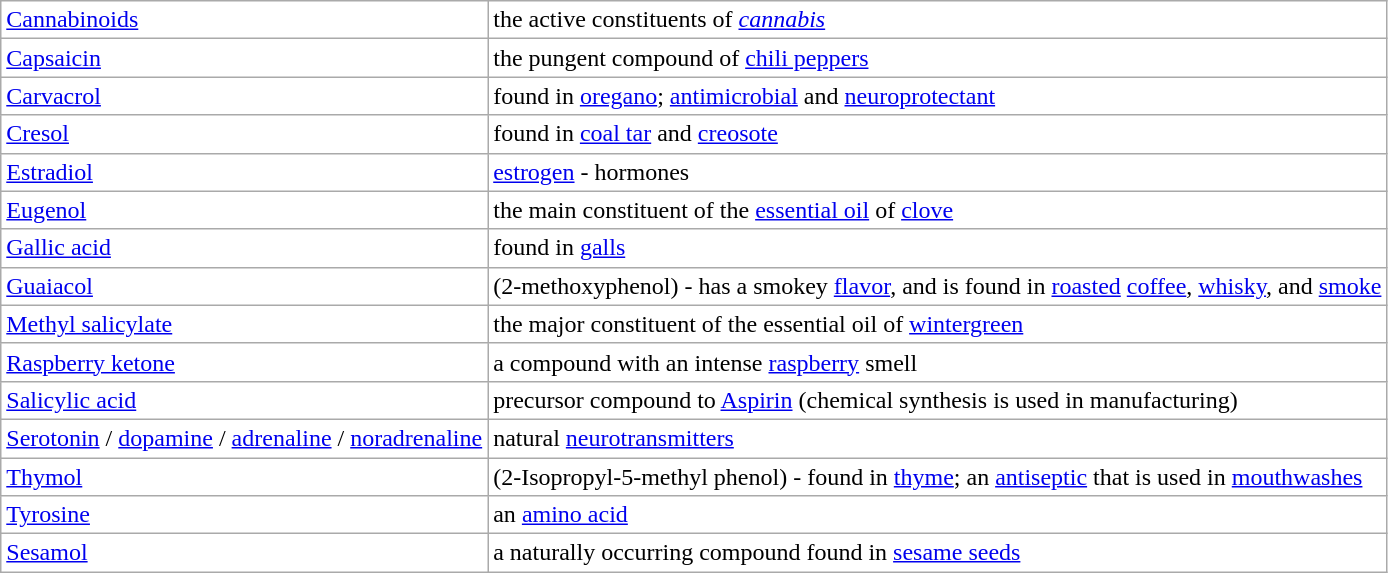<table align="center"  class="wikitable" style="background-color:white;">
<tr>
<td><a href='#'>Cannabinoids</a></td>
<td>the active constituents of <em><a href='#'>cannabis</a></em></td>
</tr>
<tr>
<td><a href='#'>Capsaicin</a></td>
<td>the pungent compound of <a href='#'>chili peppers</a></td>
</tr>
<tr>
<td><a href='#'>Carvacrol</a></td>
<td>found in <a href='#'>oregano</a>; <a href='#'>antimicrobial</a> and <a href='#'>neuroprotectant</a></td>
</tr>
<tr>
<td><a href='#'>Cresol</a></td>
<td>found in <a href='#'>coal tar</a> and <a href='#'>creosote</a></td>
</tr>
<tr>
<td><a href='#'>Estradiol</a></td>
<td><a href='#'>estrogen</a> - hormones</td>
</tr>
<tr>
<td><a href='#'>Eugenol</a></td>
<td>the main constituent of the <a href='#'>essential oil</a> of <a href='#'>clove</a></td>
</tr>
<tr>
<td><a href='#'>Gallic acid</a></td>
<td>found in <a href='#'>galls</a></td>
</tr>
<tr>
<td><a href='#'>Guaiacol</a></td>
<td>(2-methoxyphenol) - has a smokey <a href='#'>flavor</a>, and is found in <a href='#'>roasted</a> <a href='#'>coffee</a>, <a href='#'>whisky</a>, and <a href='#'>smoke</a></td>
</tr>
<tr>
<td><a href='#'>Methyl salicylate</a></td>
<td>the major constituent of the essential oil of <a href='#'>wintergreen</a></td>
</tr>
<tr>
<td><a href='#'>Raspberry ketone</a></td>
<td>a compound with an intense <a href='#'>raspberry</a> smell</td>
</tr>
<tr>
<td><a href='#'>Salicylic acid</a></td>
<td>precursor compound to <a href='#'>Aspirin</a> (chemical synthesis is used in manufacturing)</td>
</tr>
<tr>
<td><a href='#'>Serotonin</a> / <a href='#'>dopamine</a> / <a href='#'>adrenaline</a> / <a href='#'>noradrenaline</a></td>
<td>natural <a href='#'>neurotransmitters</a></td>
</tr>
<tr>
<td><a href='#'>Thymol</a></td>
<td>(2-Isopropyl-5-methyl phenol) - found in <a href='#'>thyme</a>; an <a href='#'>antiseptic</a> that is used in <a href='#'>mouthwashes</a></td>
</tr>
<tr>
<td><a href='#'>Tyrosine</a></td>
<td>an <a href='#'>amino acid</a></td>
</tr>
<tr>
<td><a href='#'>Sesamol</a></td>
<td>a naturally occurring compound found in <a href='#'>sesame seeds</a></td>
</tr>
</table>
